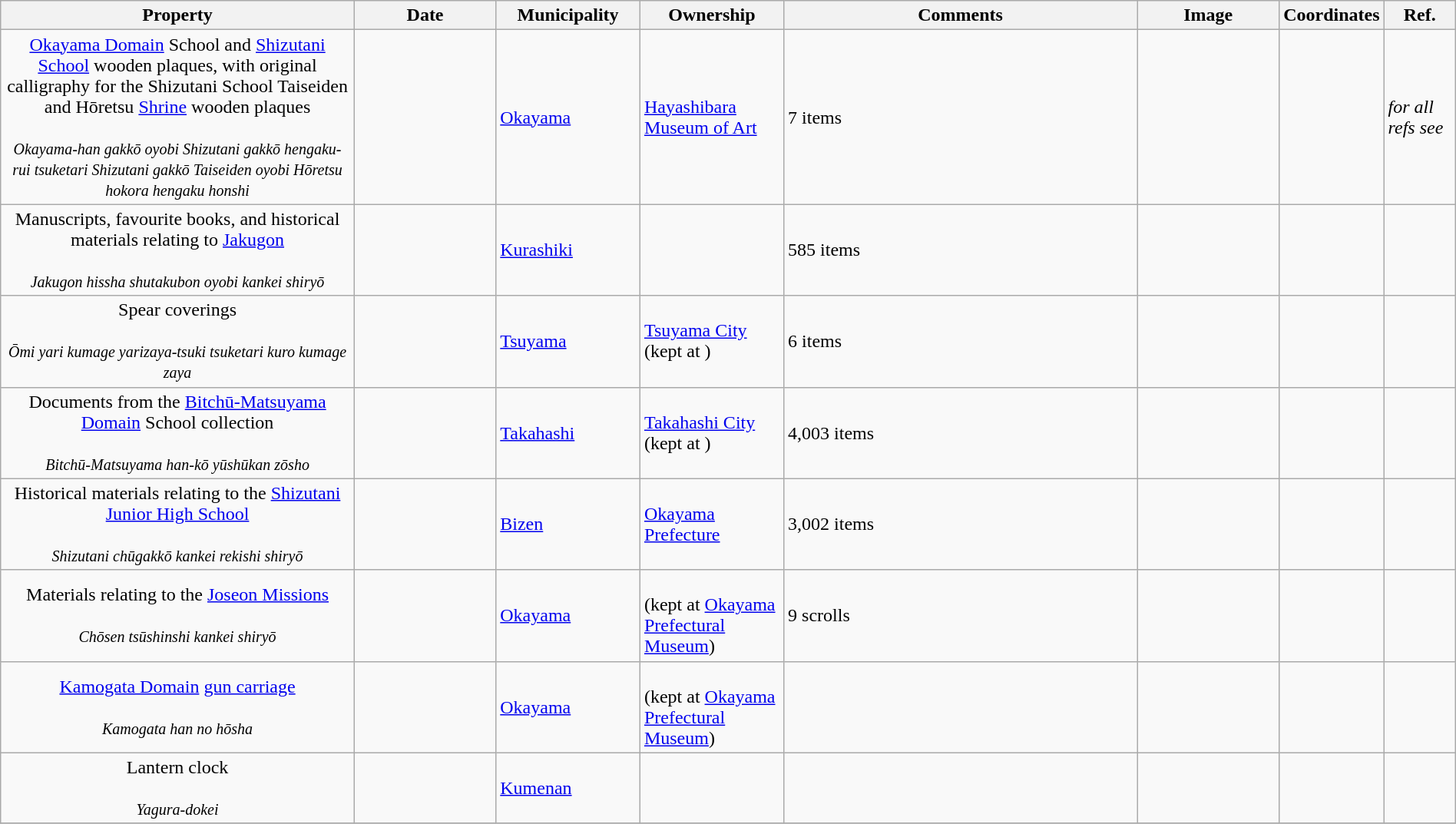<table class="wikitable sortable"  style="width:100%;">
<tr>
<th width="25%" align="left">Property</th>
<th width="10%" align="left" data-sort-type="number">Date</th>
<th width="10%" align="left">Municipality</th>
<th width="10%" align="left">Ownership</th>
<th width="25%" align="left" class="unsortable">Comments</th>
<th width="10%" align="left" class="unsortable">Image</th>
<th width="5%" align="left" class="unsortable">Coordinates</th>
<th width="5%" align="left" class="unsortable">Ref.</th>
</tr>
<tr>
<td align="center"><a href='#'>Okayama Domain</a> School and <a href='#'>Shizutani School</a> wooden plaques, with original calligraphy for the Shizutani School Taiseiden and Hōretsu <a href='#'>Shrine</a> wooden plaques<br><br><small><em>Okayama-han gakkō oyobi Shizutani gakkō hengaku-rui tsuketari Shizutani gakkō Taiseiden oyobi Hōretsu hokora hengaku honshi</em></small></td>
<td></td>
<td><a href='#'>Okayama</a></td>
<td><a href='#'>Hayashibara Museum of Art</a></td>
<td>7 items</td>
<td></td>
<td></td>
<td><em>for all refs see</em> </td>
</tr>
<tr>
<td align="center">Manuscripts, favourite books, and historical materials relating to <a href='#'>Jakugon</a><br><br><small><em>Jakugon hissha shutakubon oyobi kankei shiryō</em></small></td>
<td></td>
<td><a href='#'>Kurashiki</a></td>
<td></td>
<td>585 items</td>
<td></td>
<td></td>
<td></td>
</tr>
<tr>
<td align="center">Spear coverings<br><br><small><em>Ōmi yari kumage yarizaya-tsuki tsuketari kuro kumage zaya</em></small></td>
<td></td>
<td><a href='#'>Tsuyama</a></td>
<td><a href='#'>Tsuyama City</a><br>(kept at )</td>
<td>6 items</td>
<td></td>
<td></td>
<td></td>
</tr>
<tr>
<td align="center">Documents from the <a href='#'>Bitchū-Matsuyama Domain</a> School collection<br><br><small><em>Bitchū-Matsuyama han-kō yūshūkan zōsho</em></small></td>
<td></td>
<td><a href='#'>Takahashi</a></td>
<td><a href='#'>Takahashi City</a><br>(kept at )</td>
<td>4,003 items</td>
<td></td>
<td></td>
<td></td>
</tr>
<tr>
<td align="center">Historical materials relating to the <a href='#'>Shizutani Junior High School</a><br><br><small><em>Shizutani chūgakkō kankei rekishi shiryō</em></small></td>
<td></td>
<td><a href='#'>Bizen</a></td>
<td><a href='#'>Okayama Prefecture</a></td>
<td>3,002 items</td>
<td></td>
<td></td>
<td></td>
</tr>
<tr>
<td align="center">Materials relating to the <a href='#'>Joseon Missions</a><br><br><small><em>Chōsen tsūshinshi kankei shiryō</em></small></td>
<td></td>
<td><a href='#'>Okayama</a></td>
<td><br>(kept at <a href='#'>Okayama Prefectural Museum</a>)</td>
<td>9 scrolls</td>
<td></td>
<td></td>
<td></td>
</tr>
<tr>
<td align="center"><a href='#'>Kamogata Domain</a> <a href='#'>gun carriage</a><br><br><small><em>Kamogata han no hōsha</em></small></td>
<td></td>
<td><a href='#'>Okayama</a></td>
<td><br>(kept at <a href='#'>Okayama Prefectural Museum</a>)</td>
<td></td>
<td></td>
<td></td>
<td></td>
</tr>
<tr>
<td align="center">Lantern clock<br><br><small><em>Yagura-dokei</em></small></td>
<td></td>
<td><a href='#'>Kumenan</a></td>
<td></td>
<td></td>
<td></td>
<td></td>
<td></td>
</tr>
<tr>
</tr>
</table>
